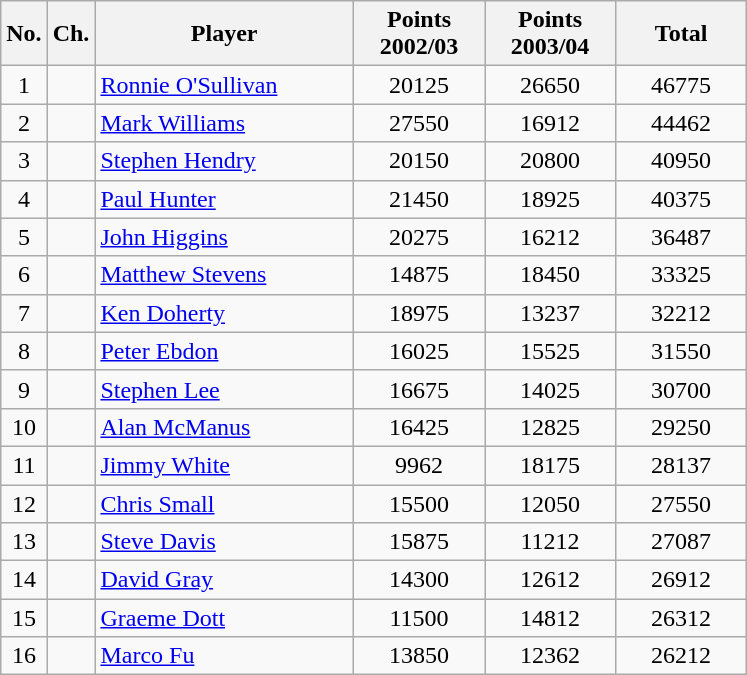<table class="wikitable" style="text-align: center;">
<tr>
<th>No.</th>
<th>Ch.</th>
<th width=165>Player</th>
<th width=80>Points 2002/03</th>
<th width=80>Points 2003/04</th>
<th width=80>Total</th>
</tr>
<tr>
<td>1</td>
<td></td>
<td style="text-align:left;"> <a href='#'>Ronnie O'Sullivan</a></td>
<td>20125</td>
<td>26650</td>
<td>46775</td>
</tr>
<tr>
<td>2</td>
<td></td>
<td style="text-align:left;"> <a href='#'>Mark Williams</a></td>
<td>27550</td>
<td>16912</td>
<td>44462</td>
</tr>
<tr>
<td>3</td>
<td></td>
<td style="text-align:left;"> <a href='#'>Stephen Hendry</a></td>
<td>20150</td>
<td>20800</td>
<td>40950</td>
</tr>
<tr>
<td>4</td>
<td></td>
<td style="text-align:left;"> <a href='#'>Paul Hunter</a></td>
<td>21450</td>
<td>18925</td>
<td>40375</td>
</tr>
<tr>
<td>5</td>
<td></td>
<td style="text-align:left;"> <a href='#'>John Higgins</a></td>
<td>20275</td>
<td>16212</td>
<td>36487</td>
</tr>
<tr>
<td>6</td>
<td></td>
<td style="text-align:left;"> <a href='#'>Matthew Stevens</a></td>
<td>14875</td>
<td>18450</td>
<td>33325</td>
</tr>
<tr>
<td>7</td>
<td></td>
<td style="text-align:left;"> <a href='#'>Ken Doherty</a></td>
<td>18975</td>
<td>13237</td>
<td>32212</td>
</tr>
<tr>
<td>8</td>
<td></td>
<td style="text-align:left;"> <a href='#'>Peter Ebdon</a></td>
<td>16025</td>
<td>15525</td>
<td>31550</td>
</tr>
<tr>
<td>9</td>
<td></td>
<td style="text-align:left;"> <a href='#'>Stephen Lee</a></td>
<td>16675</td>
<td>14025</td>
<td>30700</td>
</tr>
<tr>
<td>10</td>
<td></td>
<td style="text-align:left;"> <a href='#'>Alan McManus</a></td>
<td>16425</td>
<td>12825</td>
<td>29250</td>
</tr>
<tr>
<td>11</td>
<td></td>
<td style="text-align:left;"> <a href='#'>Jimmy White</a></td>
<td>9962</td>
<td>18175</td>
<td>28137</td>
</tr>
<tr>
<td>12</td>
<td></td>
<td style="text-align:left;"> <a href='#'>Chris Small</a></td>
<td>15500</td>
<td>12050</td>
<td>27550</td>
</tr>
<tr>
<td>13</td>
<td></td>
<td style="text-align:left;"> <a href='#'>Steve Davis</a></td>
<td>15875</td>
<td>11212</td>
<td>27087</td>
</tr>
<tr>
<td>14</td>
<td></td>
<td style="text-align:left;"> <a href='#'>David Gray</a></td>
<td>14300</td>
<td>12612</td>
<td>26912</td>
</tr>
<tr>
<td>15</td>
<td></td>
<td style="text-align:left;"> <a href='#'>Graeme Dott</a></td>
<td>11500</td>
<td>14812</td>
<td>26312</td>
</tr>
<tr>
<td>16</td>
<td></td>
<td style="text-align:left;"> <a href='#'>Marco Fu</a></td>
<td>13850</td>
<td>12362</td>
<td>26212</td>
</tr>
</table>
